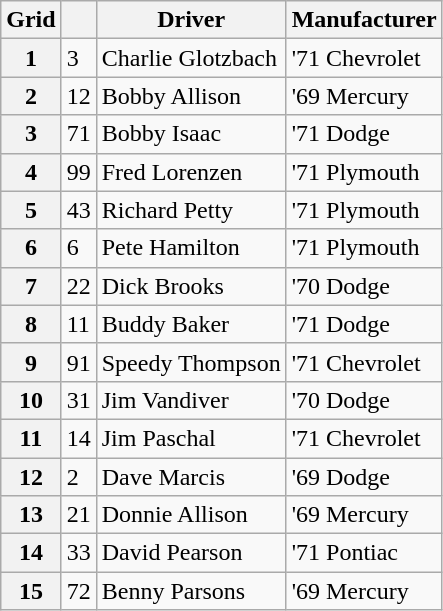<table class="wikitable">
<tr>
<th>Grid</th>
<th></th>
<th>Driver</th>
<th>Manufacturer</th>
</tr>
<tr>
<th>1</th>
<td>3</td>
<td>Charlie Glotzbach</td>
<td>'71 Chevrolet</td>
</tr>
<tr>
<th>2</th>
<td>12</td>
<td>Bobby Allison</td>
<td>'69 Mercury</td>
</tr>
<tr>
<th>3</th>
<td>71</td>
<td>Bobby Isaac</td>
<td>'71 Dodge</td>
</tr>
<tr>
<th>4</th>
<td>99</td>
<td>Fred Lorenzen</td>
<td>'71 Plymouth</td>
</tr>
<tr>
<th>5</th>
<td>43</td>
<td>Richard Petty</td>
<td>'71 Plymouth</td>
</tr>
<tr>
<th>6</th>
<td>6</td>
<td>Pete Hamilton</td>
<td>'71 Plymouth</td>
</tr>
<tr>
<th>7</th>
<td>22</td>
<td>Dick Brooks</td>
<td>'70 Dodge</td>
</tr>
<tr>
<th>8</th>
<td>11</td>
<td>Buddy Baker</td>
<td>'71 Dodge</td>
</tr>
<tr>
<th>9</th>
<td>91</td>
<td>Speedy Thompson</td>
<td>'71 Chevrolet</td>
</tr>
<tr>
<th>10</th>
<td>31</td>
<td>Jim Vandiver</td>
<td>'70 Dodge</td>
</tr>
<tr>
<th>11</th>
<td>14</td>
<td>Jim Paschal</td>
<td>'71 Chevrolet</td>
</tr>
<tr>
<th>12</th>
<td>2</td>
<td>Dave Marcis</td>
<td>'69 Dodge</td>
</tr>
<tr>
<th>13</th>
<td>21</td>
<td>Donnie Allison</td>
<td>'69 Mercury</td>
</tr>
<tr>
<th>14</th>
<td>33</td>
<td>David Pearson</td>
<td>'71 Pontiac</td>
</tr>
<tr>
<th>15</th>
<td>72</td>
<td>Benny Parsons</td>
<td>'69 Mercury</td>
</tr>
</table>
